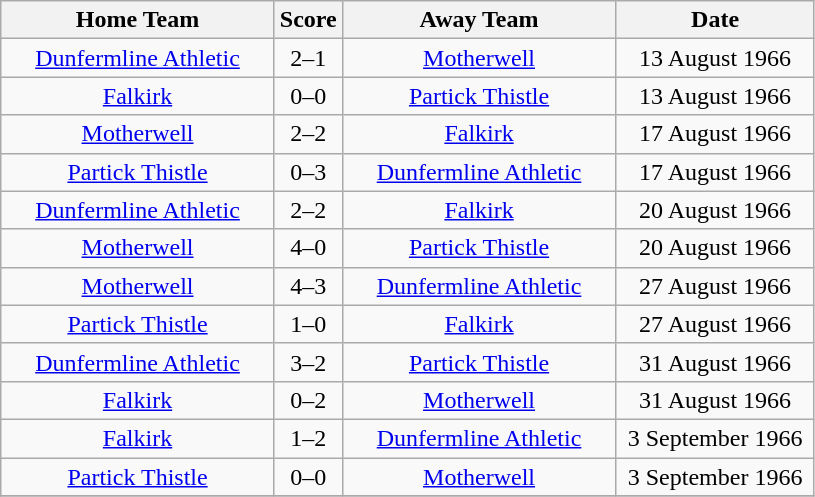<table class="wikitable" style="text-align:center;">
<tr>
<th width=175>Home Team</th>
<th width=20>Score</th>
<th width=175>Away Team</th>
<th width= 125>Date</th>
</tr>
<tr>
<td><a href='#'>Dunfermline Athletic</a></td>
<td>2–1</td>
<td><a href='#'>Motherwell</a></td>
<td>13 August 1966</td>
</tr>
<tr>
<td><a href='#'>Falkirk</a></td>
<td>0–0</td>
<td><a href='#'>Partick Thistle</a></td>
<td>13 August 1966</td>
</tr>
<tr>
<td><a href='#'>Motherwell</a></td>
<td>2–2</td>
<td><a href='#'>Falkirk</a></td>
<td>17 August 1966</td>
</tr>
<tr>
<td><a href='#'>Partick Thistle</a></td>
<td>0–3</td>
<td><a href='#'>Dunfermline Athletic</a></td>
<td>17 August 1966</td>
</tr>
<tr>
<td><a href='#'>Dunfermline Athletic</a></td>
<td>2–2</td>
<td><a href='#'>Falkirk</a></td>
<td>20 August 1966</td>
</tr>
<tr>
<td><a href='#'>Motherwell</a></td>
<td>4–0</td>
<td><a href='#'>Partick Thistle</a></td>
<td>20 August 1966</td>
</tr>
<tr>
<td><a href='#'>Motherwell</a></td>
<td>4–3</td>
<td><a href='#'>Dunfermline Athletic</a></td>
<td>27 August 1966</td>
</tr>
<tr>
<td><a href='#'>Partick Thistle</a></td>
<td>1–0</td>
<td><a href='#'>Falkirk</a></td>
<td>27 August 1966</td>
</tr>
<tr>
<td><a href='#'>Dunfermline Athletic</a></td>
<td>3–2</td>
<td><a href='#'>Partick Thistle</a></td>
<td>31 August 1966</td>
</tr>
<tr>
<td><a href='#'>Falkirk</a></td>
<td>0–2</td>
<td><a href='#'>Motherwell</a></td>
<td>31 August 1966</td>
</tr>
<tr>
<td><a href='#'>Falkirk</a></td>
<td>1–2</td>
<td><a href='#'>Dunfermline Athletic</a></td>
<td>3 September 1966</td>
</tr>
<tr>
<td><a href='#'>Partick Thistle</a></td>
<td>0–0</td>
<td><a href='#'>Motherwell</a></td>
<td>3 September 1966</td>
</tr>
<tr>
</tr>
</table>
